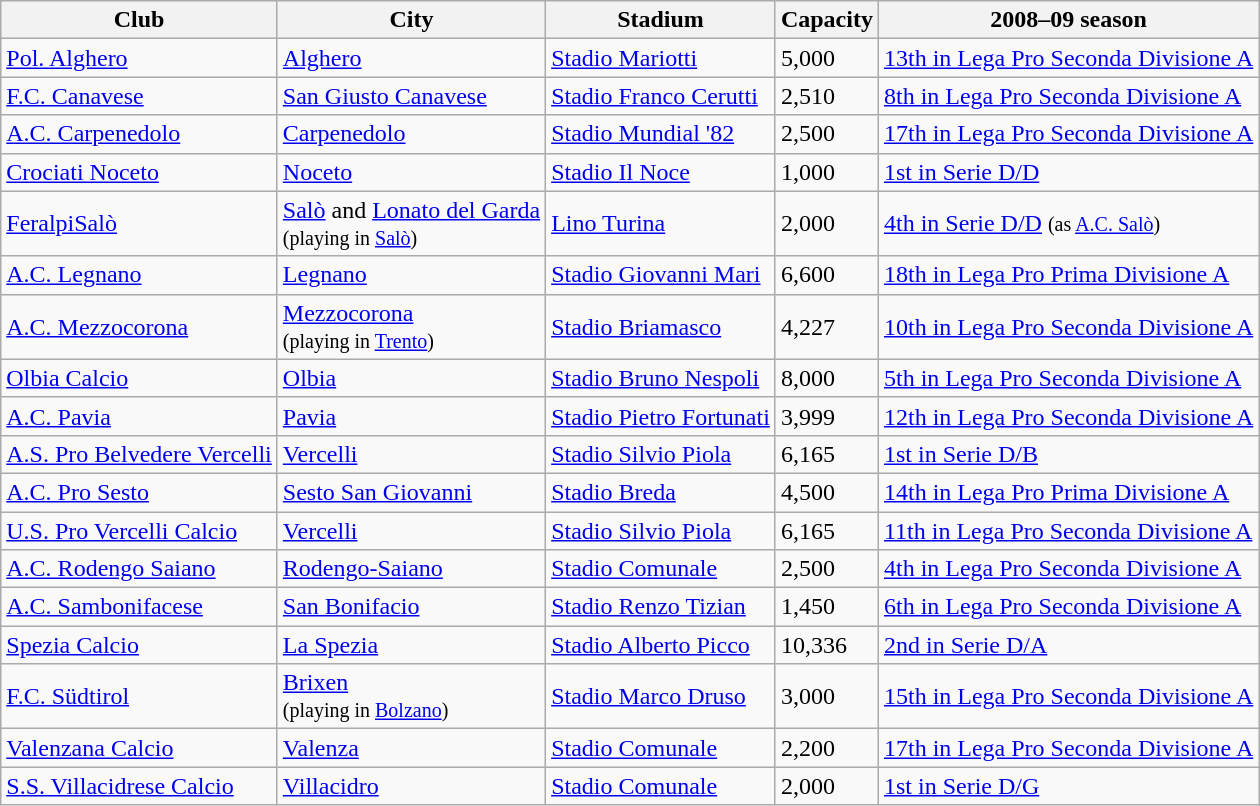<table class="wikitable sortable">
<tr>
<th>Club</th>
<th>City</th>
<th>Stadium</th>
<th>Capacity</th>
<th>2008–09 season</th>
</tr>
<tr>
<td><a href='#'>Pol. Alghero</a></td>
<td><a href='#'>Alghero</a></td>
<td><a href='#'>Stadio Mariotti</a></td>
<td>5,000</td>
<td><a href='#'>13th in Lega Pro Seconda Divisione A</a></td>
</tr>
<tr>
<td><a href='#'>F.C. Canavese</a></td>
<td><a href='#'>San Giusto Canavese</a></td>
<td><a href='#'>Stadio Franco Cerutti</a></td>
<td>2,510</td>
<td><a href='#'>8th in Lega Pro Seconda Divisione A</a></td>
</tr>
<tr>
<td><a href='#'>A.C. Carpenedolo</a></td>
<td><a href='#'>Carpenedolo</a></td>
<td><a href='#'>Stadio Mundial '82</a></td>
<td>2,500</td>
<td><a href='#'>17th in Lega Pro Seconda Divisione A</a></td>
</tr>
<tr>
<td><a href='#'>Crociati Noceto</a></td>
<td><a href='#'>Noceto</a></td>
<td><a href='#'>Stadio Il Noce</a></td>
<td>1,000</td>
<td><a href='#'>1st in Serie D/D</a></td>
</tr>
<tr>
<td><a href='#'>FeralpiSalò</a></td>
<td><a href='#'>Salò</a> and <a href='#'>Lonato del Garda</a><br><small>(playing in <a href='#'>Salò</a>)</small></td>
<td><a href='#'>Lino Turina</a></td>
<td>2,000</td>
<td><a href='#'>4th in Serie D/D</a> <small>(as <a href='#'>A.C. Salò</a>)</small></td>
</tr>
<tr>
<td><a href='#'>A.C. Legnano</a></td>
<td><a href='#'>Legnano</a></td>
<td><a href='#'>Stadio Giovanni Mari</a></td>
<td>6,600</td>
<td><a href='#'>18th in Lega Pro Prima Divisione A</a></td>
</tr>
<tr>
<td><a href='#'>A.C. Mezzocorona</a></td>
<td><a href='#'>Mezzocorona</a><br><small>(playing in <a href='#'>Trento</a>)</small></td>
<td><a href='#'>Stadio Briamasco</a></td>
<td>4,227</td>
<td><a href='#'>10th in Lega Pro Seconda Divisione A</a></td>
</tr>
<tr>
<td><a href='#'>Olbia Calcio</a></td>
<td><a href='#'>Olbia</a></td>
<td><a href='#'>Stadio Bruno Nespoli</a></td>
<td>8,000</td>
<td><a href='#'>5th in Lega Pro Seconda Divisione A</a></td>
</tr>
<tr>
<td><a href='#'>A.C. Pavia</a></td>
<td><a href='#'>Pavia</a></td>
<td><a href='#'>Stadio Pietro Fortunati</a></td>
<td>3,999</td>
<td><a href='#'>12th in Lega Pro Seconda Divisione A</a></td>
</tr>
<tr>
<td><a href='#'>A.S. Pro Belvedere Vercelli</a></td>
<td><a href='#'>Vercelli</a></td>
<td><a href='#'>Stadio Silvio Piola</a></td>
<td>6,165</td>
<td><a href='#'>1st in Serie D/B</a></td>
</tr>
<tr>
<td><a href='#'>A.C. Pro Sesto</a></td>
<td><a href='#'>Sesto San Giovanni</a></td>
<td><a href='#'>Stadio Breda</a></td>
<td>4,500</td>
<td><a href='#'>14th in Lega Pro Prima Divisione A</a></td>
</tr>
<tr>
<td><a href='#'>U.S. Pro Vercelli Calcio</a></td>
<td><a href='#'>Vercelli</a></td>
<td><a href='#'>Stadio Silvio Piola</a></td>
<td>6,165</td>
<td><a href='#'>11th in Lega Pro Seconda Divisione A</a></td>
</tr>
<tr>
<td><a href='#'>A.C. Rodengo Saiano</a></td>
<td><a href='#'>Rodengo-Saiano</a></td>
<td><a href='#'>Stadio Comunale</a></td>
<td>2,500</td>
<td><a href='#'>4th in Lega Pro Seconda Divisione A</a></td>
</tr>
<tr>
<td><a href='#'>A.C. Sambonifacese</a></td>
<td><a href='#'>San Bonifacio</a></td>
<td><a href='#'>Stadio Renzo Tizian</a></td>
<td>1,450</td>
<td><a href='#'>6th in Lega Pro Seconda Divisione A</a></td>
</tr>
<tr>
<td><a href='#'>Spezia Calcio</a></td>
<td><a href='#'>La Spezia</a></td>
<td><a href='#'>Stadio Alberto Picco</a></td>
<td>10,336</td>
<td><a href='#'>2nd in Serie D/A</a></td>
</tr>
<tr>
<td><a href='#'>F.C. Südtirol</a></td>
<td><a href='#'>Brixen</a><br><small>(playing in <a href='#'>Bolzano</a>)</small></td>
<td><a href='#'>Stadio Marco Druso</a></td>
<td>3,000</td>
<td><a href='#'>15th in Lega Pro Seconda Divisione A</a></td>
</tr>
<tr>
<td><a href='#'>Valenzana Calcio</a></td>
<td><a href='#'>Valenza</a></td>
<td><a href='#'>Stadio Comunale</a></td>
<td>2,200</td>
<td><a href='#'>17th in Lega Pro Seconda Divisione A</a></td>
</tr>
<tr>
<td><a href='#'>S.S. Villacidrese Calcio</a></td>
<td><a href='#'>Villacidro</a></td>
<td><a href='#'>Stadio Comunale</a></td>
<td>2,000</td>
<td><a href='#'>1st in Serie D/G</a></td>
</tr>
</table>
